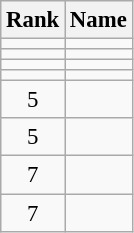<table class="wikitable" style="font-size:95%; text-align:center;">
<tr>
<th>Rank</th>
<th>Name</th>
</tr>
<tr>
<td></td>
<td align=left></td>
</tr>
<tr>
<td></td>
<td align=left></td>
</tr>
<tr>
<td></td>
<td align=left></td>
</tr>
<tr>
<td></td>
<td align=left></td>
</tr>
<tr>
<td>5</td>
<td align=left></td>
</tr>
<tr>
<td>5</td>
<td align=left></td>
</tr>
<tr>
<td>7</td>
<td align=left></td>
</tr>
<tr>
<td>7</td>
<td align=left></td>
</tr>
</table>
